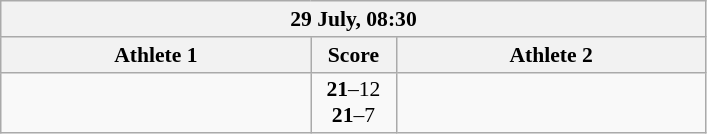<table class="wikitable" style="text-align: center; font-size:90% ">
<tr>
<th colspan=3>29 July, 08:30</th>
</tr>
<tr>
<th align="right" width="200">Athlete 1</th>
<th width="50">Score</th>
<th align="left" width="200">Athlete 2</th>
</tr>
<tr>
<td align=right><strong></strong></td>
<td align=center><strong>21</strong>–12<br><strong>21</strong>–7</td>
<td align=left></td>
</tr>
</table>
